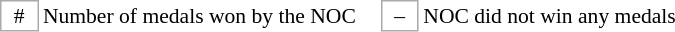<table style="font-size:90%">
<tr>
<td style="border:1px solid #aaa; width:1.5em; text-align:center;">#</td>
<td style="padding-right:1em;">Number of medals won by the NOC</td>
<td style="border:1px solid #aaa; width:1.5em; text-align:center;">–</td>
<td style="padding-right:1em;">NOC did not win any medals</td>
</tr>
</table>
